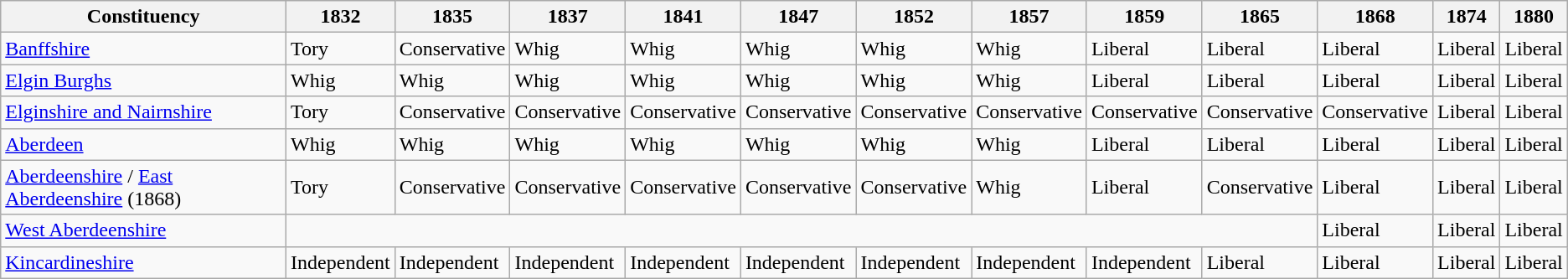<table class=wikitable>
<tr>
<th>Constituency</th>
<th>1832</th>
<th>1835</th>
<th>1837</th>
<th>1841</th>
<th>1847</th>
<th>1852</th>
<th>1857</th>
<th>1859</th>
<th>1865</th>
<th>1868</th>
<th>1874</th>
<th>1880</th>
</tr>
<tr>
<td><a href='#'>Banffshire</a></td>
<td bgcolor=>Tory</td>
<td bgcolor=>Conservative</td>
<td bgcolor=>Whig</td>
<td bgcolor=>Whig</td>
<td bgcolor=>Whig</td>
<td bgcolor=>Whig</td>
<td bgcolor=>Whig</td>
<td bgcolor=>Liberal</td>
<td bgcolor=>Liberal</td>
<td bgcolor=>Liberal</td>
<td bgcolor=>Liberal</td>
<td bgcolor=>Liberal</td>
</tr>
<tr>
<td><a href='#'>Elgin Burghs</a></td>
<td bgcolor=>Whig</td>
<td bgcolor=>Whig</td>
<td bgcolor=>Whig</td>
<td bgcolor=>Whig</td>
<td bgcolor=>Whig</td>
<td bgcolor=>Whig</td>
<td bgcolor=>Whig</td>
<td bgcolor=>Liberal</td>
<td bgcolor=>Liberal</td>
<td bgcolor=>Liberal</td>
<td bgcolor=>Liberal</td>
<td bgcolor=>Liberal</td>
</tr>
<tr>
<td><a href='#'>Elginshire and Nairnshire</a></td>
<td bgcolor=>Tory</td>
<td bgcolor=>Conservative</td>
<td bgcolor=>Conservative</td>
<td bgcolor=>Conservative</td>
<td bgcolor=>Conservative</td>
<td bgcolor=>Conservative</td>
<td bgcolor=>Conservative</td>
<td bgcolor=>Conservative</td>
<td bgcolor=>Conservative</td>
<td bgcolor=>Conservative</td>
<td bgcolor=>Liberal</td>
<td bgcolor=>Liberal</td>
</tr>
<tr>
<td><a href='#'>Aberdeen</a></td>
<td bgcolor=>Whig</td>
<td bgcolor=>Whig</td>
<td bgcolor=>Whig</td>
<td bgcolor=>Whig</td>
<td bgcolor=>Whig</td>
<td bgcolor=>Whig</td>
<td bgcolor=>Whig</td>
<td bgcolor=>Liberal</td>
<td bgcolor=>Liberal</td>
<td bgcolor=>Liberal</td>
<td bgcolor=>Liberal</td>
<td bgcolor=>Liberal</td>
</tr>
<tr>
<td><a href='#'>Aberdeenshire</a> / <a href='#'>East Aberdeenshire</a> (1868)</td>
<td bgcolor=>Tory</td>
<td bgcolor=>Conservative</td>
<td bgcolor=>Conservative</td>
<td bgcolor=>Conservative</td>
<td bgcolor=>Conservative</td>
<td bgcolor=>Conservative</td>
<td bgcolor=>Whig</td>
<td bgcolor=>Liberal</td>
<td bgcolor=>Conservative</td>
<td bgcolor=>Liberal</td>
<td bgcolor=>Liberal</td>
<td bgcolor=>Liberal</td>
</tr>
<tr>
<td><a href='#'>West Aberdeenshire</a></td>
<td colspan=9></td>
<td bgcolor=>Liberal</td>
<td bgcolor=>Liberal</td>
<td bgcolor=>Liberal</td>
</tr>
<tr>
<td><a href='#'>Kincardineshire</a></td>
<td bgcolor=>Independent</td>
<td bgcolor=>Independent</td>
<td bgcolor=>Independent</td>
<td bgcolor=>Independent</td>
<td bgcolor=>Independent</td>
<td bgcolor=>Independent</td>
<td bgcolor=>Independent</td>
<td bgcolor=>Independent</td>
<td bgcolor=>Liberal</td>
<td bgcolor=>Liberal</td>
<td bgcolor=>Liberal</td>
<td bgcolor=>Liberal</td>
</tr>
</table>
